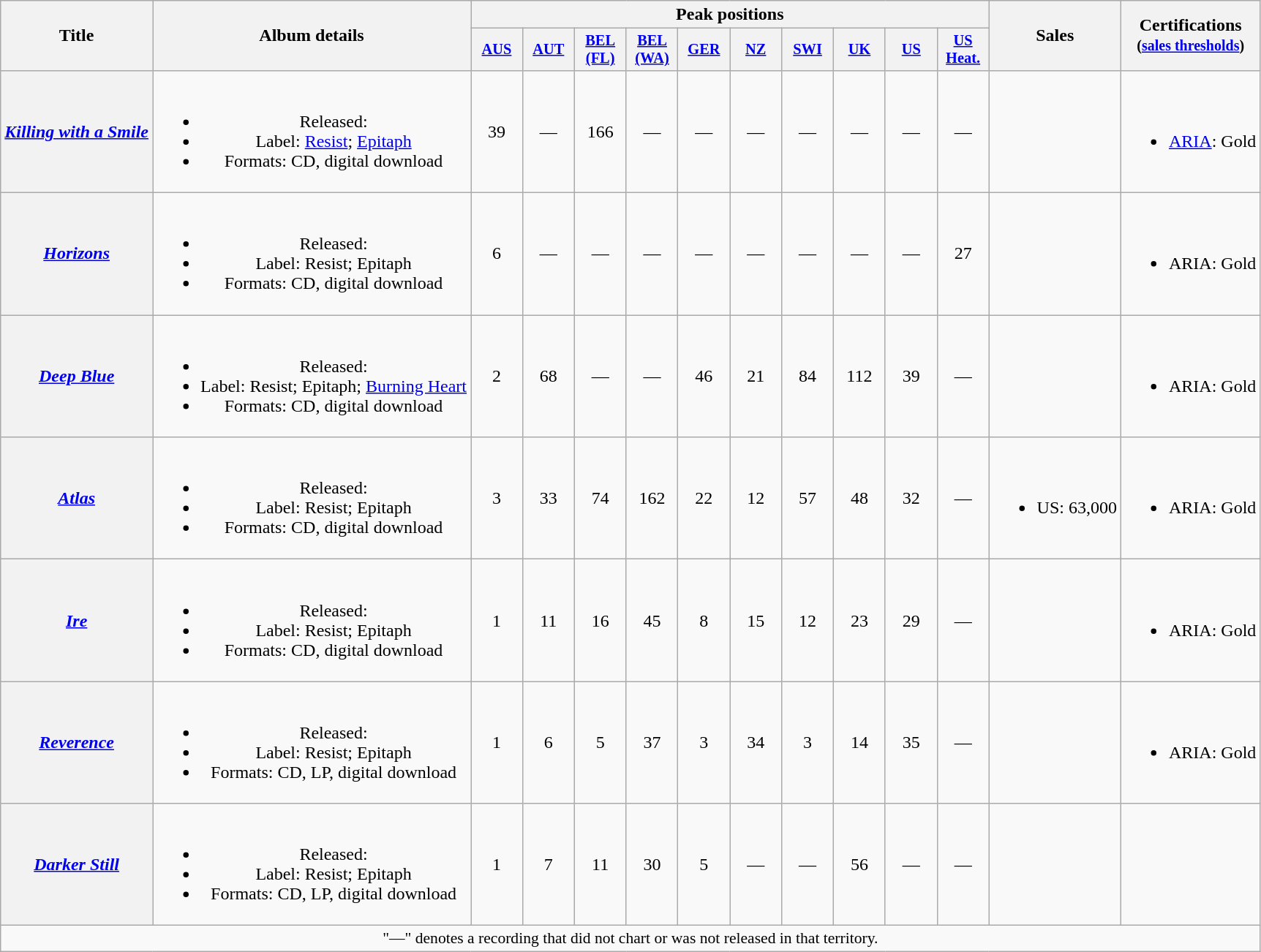<table class="wikitable plainrowheaders" style="text-align:center;">
<tr>
<th scope="col" rowspan="2">Title</th>
<th scope="col" rowspan="2">Album details</th>
<th scope="col" colspan="10">Peak positions</th>
<th scope="col" rowspan="2">Sales</th>
<th scope="col" rowspan="2">Certifications<br><small>(<a href='#'>sales thresholds</a>)</small></th>
</tr>
<tr>
<th scope="col" style="width:3em;font-size:85%;"><a href='#'>AUS</a><br></th>
<th scope="col" style="width:3em;font-size:85%;"><a href='#'>AUT</a><br></th>
<th scope="col" style="width:3em;font-size:85%;"><a href='#'>BEL<br>(FL)</a><br></th>
<th scope="col" style="width:3em;font-size:85%;"><a href='#'>BEL<br>(WA)</a><br></th>
<th scope="col" style="width:3em;font-size:85%;"><a href='#'>GER</a><br></th>
<th scope="col" style="width:3em;font-size:85%;"><a href='#'>NZ</a><br></th>
<th scope="col" style="width:3em;font-size:85%;"><a href='#'>SWI</a><br></th>
<th scope="col" style="width:3em;font-size:85%;"><a href='#'>UK</a><br></th>
<th scope="col" style="width:3em;font-size:85%;"><a href='#'>US</a><br></th>
<th scope="col" style="width:3em;font-size:85%;"><a href='#'>US<br>Heat.</a><br></th>
</tr>
<tr>
<th scope="row"><em><a href='#'>Killing with a Smile</a></em></th>
<td><br><ul><li>Released: </li><li>Label: <a href='#'>Resist</a>; <a href='#'>Epitaph</a></li><li>Formats: CD, digital download</li></ul></td>
<td>39</td>
<td>—</td>
<td>166</td>
<td>—</td>
<td>—</td>
<td>—</td>
<td>—</td>
<td>—</td>
<td>—</td>
<td>—</td>
<td></td>
<td align="left"><br><ul><li><a href='#'>ARIA</a>: Gold</li></ul></td>
</tr>
<tr>
<th scope="row"><em><a href='#'>Horizons</a></em></th>
<td><br><ul><li>Released: </li><li>Label: Resist; Epitaph</li><li>Formats: CD, digital download</li></ul></td>
<td>6</td>
<td>—</td>
<td>—</td>
<td>—</td>
<td>—</td>
<td>—</td>
<td>—</td>
<td>—</td>
<td>—</td>
<td>27</td>
<td></td>
<td align="left"><br><ul><li>ARIA: Gold</li></ul></td>
</tr>
<tr>
<th scope="row"><em><a href='#'>Deep Blue</a></em></th>
<td><br><ul><li>Released: </li><li>Label: Resist; Epitaph; <a href='#'>Burning Heart</a></li><li>Formats: CD, digital download</li></ul></td>
<td>2</td>
<td>68</td>
<td>—</td>
<td>—</td>
<td>46</td>
<td>21</td>
<td>84</td>
<td>112<br></td>
<td>39</td>
<td>—</td>
<td></td>
<td align="left"><br><ul><li>ARIA: Gold</li></ul></td>
</tr>
<tr>
<th scope="row"><em><a href='#'>Atlas</a></em></th>
<td><br><ul><li>Released: </li><li>Label: Resist; Epitaph</li><li>Formats: CD, digital download</li></ul></td>
<td>3</td>
<td>33</td>
<td>74</td>
<td>162</td>
<td>22</td>
<td>12</td>
<td>57</td>
<td>48</td>
<td>32</td>
<td>—</td>
<td><br><ul><li>US: 63,000</li></ul></td>
<td align="left"><br><ul><li>ARIA: Gold</li></ul></td>
</tr>
<tr>
<th scope="row"><em><a href='#'>Ire</a></em></th>
<td><br><ul><li>Released: </li><li>Label: Resist; Epitaph</li><li>Formats: CD, digital download</li></ul></td>
<td>1</td>
<td>11</td>
<td>16</td>
<td>45</td>
<td>8</td>
<td>15</td>
<td>12</td>
<td>23</td>
<td>29</td>
<td>—</td>
<td></td>
<td align="left"><br><ul><li>ARIA: Gold</li></ul></td>
</tr>
<tr>
<th scope="row"><em><a href='#'>Reverence</a></em></th>
<td><br><ul><li>Released: </li><li>Label: Resist; Epitaph</li><li>Formats: CD, LP, digital download</li></ul></td>
<td>1</td>
<td>6</td>
<td>5</td>
<td>37</td>
<td>3</td>
<td>34</td>
<td>3</td>
<td>14</td>
<td>35</td>
<td>—</td>
<td></td>
<td align="left"><br><ul><li>ARIA: Gold</li></ul></td>
</tr>
<tr>
<th scope="row"><em><a href='#'>Darker Still</a></em></th>
<td><br><ul><li>Released: </li><li>Label: Resist; Epitaph</li><li>Formats: CD, LP, digital download</li></ul></td>
<td>1<br></td>
<td>7</td>
<td>11</td>
<td>30</td>
<td>5</td>
<td>—</td>
<td>—</td>
<td>56</td>
<td>—</td>
<td>—</td>
<td></td>
</tr>
<tr>
<td colspan="15" style="font-size:90%">"—" denotes a recording that did not chart or was not released in that territory.</td>
</tr>
</table>
